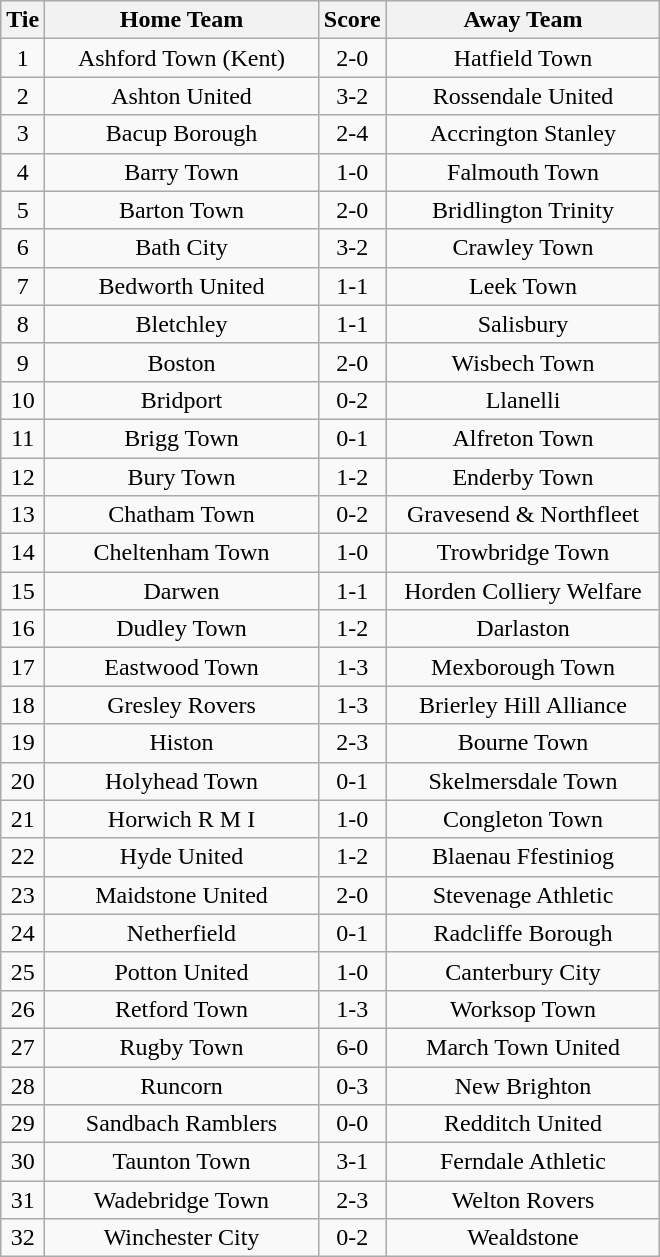<table class="wikitable" style="text-align:center;">
<tr>
<th width=20>Tie</th>
<th width=175>Home Team</th>
<th width=20>Score</th>
<th width=175>Away Team</th>
</tr>
<tr>
<td>1</td>
<td>Ashford Town (Kent)</td>
<td>2-0</td>
<td>Hatfield Town</td>
</tr>
<tr>
<td>2</td>
<td>Ashton United</td>
<td>3-2</td>
<td>Rossendale United</td>
</tr>
<tr>
<td>3</td>
<td>Bacup Borough</td>
<td>2-4</td>
<td>Accrington Stanley</td>
</tr>
<tr>
<td>4</td>
<td>Barry Town</td>
<td>1-0</td>
<td>Falmouth Town</td>
</tr>
<tr>
<td>5</td>
<td>Barton Town</td>
<td>2-0</td>
<td>Bridlington Trinity</td>
</tr>
<tr>
<td>6</td>
<td>Bath City</td>
<td>3-2</td>
<td>Crawley Town</td>
</tr>
<tr>
<td>7</td>
<td>Bedworth United</td>
<td>1-1</td>
<td>Leek Town</td>
</tr>
<tr>
<td>8</td>
<td>Bletchley</td>
<td>1-1</td>
<td>Salisbury</td>
</tr>
<tr>
<td>9</td>
<td>Boston</td>
<td>2-0</td>
<td>Wisbech Town</td>
</tr>
<tr>
<td>10</td>
<td>Bridport</td>
<td>0-2</td>
<td>Llanelli</td>
</tr>
<tr>
<td>11</td>
<td>Brigg Town</td>
<td>0-1</td>
<td>Alfreton Town</td>
</tr>
<tr>
<td>12</td>
<td>Bury Town</td>
<td>1-2</td>
<td>Enderby Town</td>
</tr>
<tr>
<td>13</td>
<td>Chatham Town</td>
<td>0-2</td>
<td>Gravesend & Northfleet</td>
</tr>
<tr>
<td>14</td>
<td>Cheltenham Town</td>
<td>1-0</td>
<td>Trowbridge Town</td>
</tr>
<tr>
<td>15</td>
<td>Darwen</td>
<td>1-1</td>
<td>Horden Colliery Welfare</td>
</tr>
<tr>
<td>16</td>
<td>Dudley Town</td>
<td>1-2</td>
<td>Darlaston</td>
</tr>
<tr>
<td>17</td>
<td>Eastwood Town</td>
<td>1-3</td>
<td>Mexborough Town</td>
</tr>
<tr>
<td>18</td>
<td>Gresley Rovers</td>
<td>1-3</td>
<td>Brierley Hill Alliance</td>
</tr>
<tr>
<td>19</td>
<td>Histon</td>
<td>2-3</td>
<td>Bourne Town</td>
</tr>
<tr>
<td>20</td>
<td>Holyhead Town</td>
<td>0-1</td>
<td>Skelmersdale Town</td>
</tr>
<tr>
<td>21</td>
<td>Horwich R M I</td>
<td>1-0</td>
<td>Congleton Town</td>
</tr>
<tr>
<td>22</td>
<td>Hyde United</td>
<td>1-2</td>
<td>Blaenau Ffestiniog</td>
</tr>
<tr>
<td>23</td>
<td>Maidstone United</td>
<td>2-0</td>
<td>Stevenage Athletic</td>
</tr>
<tr>
<td>24</td>
<td>Netherfield</td>
<td>0-1</td>
<td>Radcliffe Borough</td>
</tr>
<tr>
<td>25</td>
<td>Potton United</td>
<td>1-0</td>
<td>Canterbury City</td>
</tr>
<tr>
<td>26</td>
<td>Retford Town</td>
<td>1-3</td>
<td>Worksop Town</td>
</tr>
<tr>
<td>27</td>
<td>Rugby Town</td>
<td>6-0</td>
<td>March Town United</td>
</tr>
<tr>
<td>28</td>
<td>Runcorn</td>
<td>0-3</td>
<td>New Brighton</td>
</tr>
<tr>
<td>29</td>
<td>Sandbach Ramblers</td>
<td>0-0</td>
<td>Redditch United</td>
</tr>
<tr>
<td>30</td>
<td>Taunton Town</td>
<td>3-1</td>
<td>Ferndale Athletic</td>
</tr>
<tr>
<td>31</td>
<td>Wadebridge Town</td>
<td>2-3</td>
<td>Welton Rovers</td>
</tr>
<tr>
<td>32</td>
<td>Winchester City</td>
<td>0-2</td>
<td>Wealdstone</td>
</tr>
</table>
